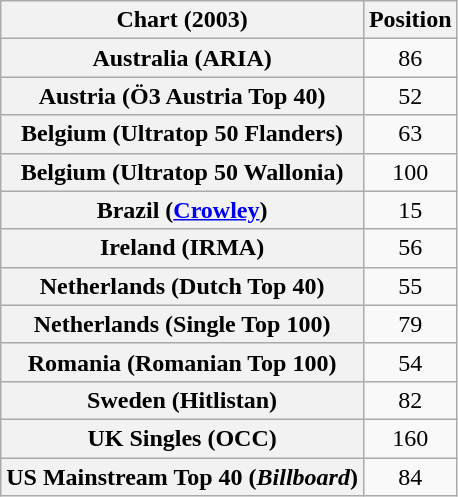<table class="wikitable sortable plainrowheaders" style="text-align:center">
<tr>
<th scope="col">Chart (2003)</th>
<th scope="col">Position</th>
</tr>
<tr>
<th scope="row">Australia (ARIA)</th>
<td>86</td>
</tr>
<tr>
<th scope="row">Austria (Ö3 Austria Top 40)</th>
<td>52</td>
</tr>
<tr>
<th scope="row">Belgium (Ultratop 50 Flanders)</th>
<td>63</td>
</tr>
<tr>
<th scope="row">Belgium (Ultratop 50 Wallonia)</th>
<td>100</td>
</tr>
<tr>
<th scope="row">Brazil (<a href='#'>Crowley</a>)</th>
<td>15</td>
</tr>
<tr>
<th scope="row">Ireland (IRMA)</th>
<td>56</td>
</tr>
<tr>
<th scope="row">Netherlands (Dutch Top 40)</th>
<td>55</td>
</tr>
<tr>
<th scope="row">Netherlands (Single Top 100)</th>
<td>79</td>
</tr>
<tr>
<th scope="row">Romania (Romanian Top 100)</th>
<td>54</td>
</tr>
<tr>
<th scope="row">Sweden (Hitlistan)</th>
<td>82</td>
</tr>
<tr>
<th scope="row">UK Singles (OCC)</th>
<td>160</td>
</tr>
<tr>
<th scope="row">US Mainstream Top 40 (<em>Billboard</em>)</th>
<td>84</td>
</tr>
</table>
